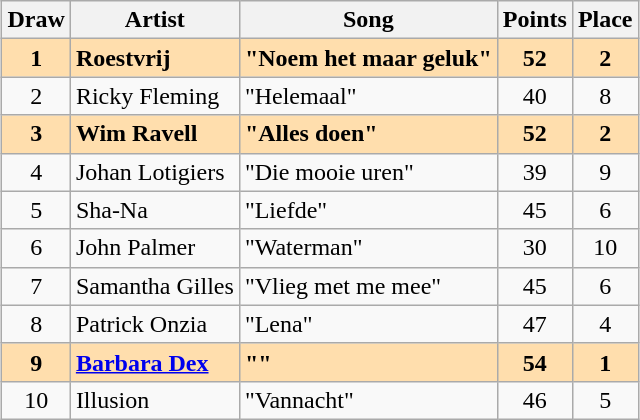<table class="sortable wikitable" style="margin: 1em auto 1em auto; text-align:center">
<tr>
<th>Draw</th>
<th>Artist</th>
<th>Song</th>
<th>Points</th>
<th>Place</th>
</tr>
<tr style="font-weight:bold; background:navajowhite;">
<td>1</td>
<td align="left">Roestvrij</td>
<td align="left">"Noem het maar geluk"</td>
<td>52</td>
<td>2</td>
</tr>
<tr>
<td>2</td>
<td align="left">Ricky Fleming</td>
<td align="left">"Helemaal"</td>
<td>40</td>
<td>8</td>
</tr>
<tr style="font-weight:bold; background:navajowhite;">
<td>3</td>
<td align="left">Wim Ravell</td>
<td align="left">"Alles doen"</td>
<td>52</td>
<td>2</td>
</tr>
<tr>
<td>4</td>
<td align="left">Johan Lotigiers</td>
<td align="left">"Die mooie uren"</td>
<td>39</td>
<td>9</td>
</tr>
<tr>
<td>5</td>
<td align="left">Sha-Na</td>
<td align="left">"Liefde"</td>
<td>45</td>
<td>6</td>
</tr>
<tr>
<td>6</td>
<td align="left">John Palmer</td>
<td align="left">"Waterman"</td>
<td>30</td>
<td>10</td>
</tr>
<tr>
<td>7</td>
<td align="left">Samantha Gilles</td>
<td align="left">"Vlieg met me mee"</td>
<td>45</td>
<td>6</td>
</tr>
<tr>
<td>8</td>
<td align="left">Patrick Onzia</td>
<td align="left">"Lena"</td>
<td>47</td>
<td>4</td>
</tr>
<tr style="font-weight:bold; background:navajowhite;">
<td>9</td>
<td align="left"><a href='#'>Barbara Dex</a></td>
<td align="left">""</td>
<td>54</td>
<td>1</td>
</tr>
<tr>
<td>10</td>
<td align="left">Illusion</td>
<td align="left">"Vannacht"</td>
<td>46</td>
<td>5</td>
</tr>
</table>
